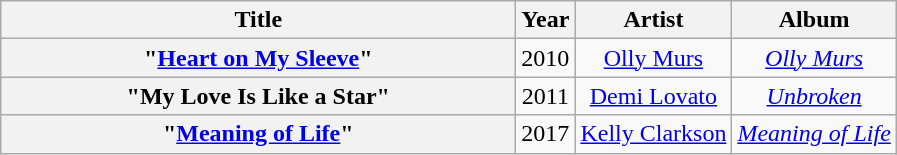<table class="wikitable plainrowheaders" style="text-align:center;" border="1">
<tr>
<th scope="col" style="width:21em;">Title</th>
<th scope="col" style="width:1em;">Year</th>
<th scope="col">Artist</th>
<th scope="col">Album</th>
</tr>
<tr>
<th scope="row">"<a href='#'>Heart on My Sleeve</a>"</th>
<td>2010</td>
<td><a href='#'>Olly Murs</a></td>
<td><em><a href='#'>Olly Murs</a></em></td>
</tr>
<tr>
<th scope="row">"My Love Is Like a Star"</th>
<td>2011</td>
<td><a href='#'>Demi Lovato</a></td>
<td><em><a href='#'>Unbroken</a></em></td>
</tr>
<tr>
<th scope="row">"<a href='#'>Meaning of Life</a>"</th>
<td>2017</td>
<td><a href='#'>Kelly Clarkson</a></td>
<td><em><a href='#'>Meaning of Life</a></em></td>
</tr>
</table>
